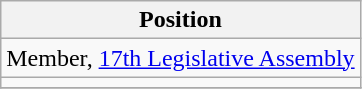<table class="wikitable sortable">
<tr>
<th>Position</th>
</tr>
<tr>
<td>Member, <a href='#'>17th Legislative Assembly</a></td>
</tr>
<tr>
<td></td>
</tr>
<tr>
</tr>
</table>
